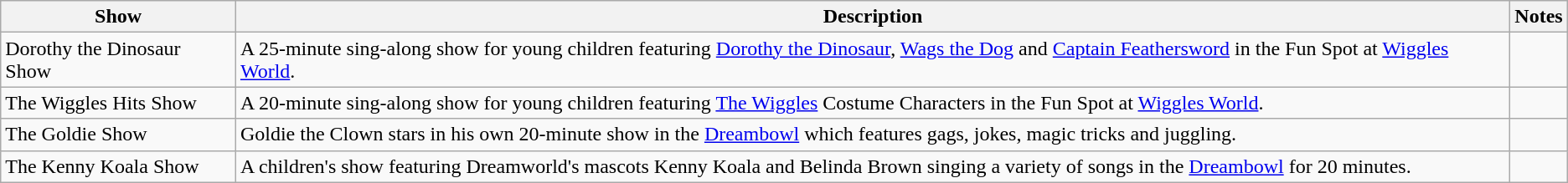<table class="wikitable">
<tr>
<th>Show</th>
<th>Description</th>
<th>Notes</th>
</tr>
<tr>
<td>Dorothy the Dinosaur Show</td>
<td>A 25-minute sing-along show for young children featuring <a href='#'>Dorothy the Dinosaur</a>, <a href='#'>Wags the Dog</a> and <a href='#'>Captain Feathersword</a> in the Fun Spot at <a href='#'>Wiggles World</a>.</td>
<td></td>
</tr>
<tr>
<td>The Wiggles Hits Show</td>
<td>A 20-minute sing-along show for young children featuring <a href='#'>The Wiggles</a> Costume Characters in the Fun Spot at <a href='#'>Wiggles World</a>.</td>
<td></td>
</tr>
<tr>
<td>The Goldie Show</td>
<td>Goldie the Clown stars in his own 20-minute show in the <a href='#'>Dreambowl</a> which features gags, jokes, magic tricks and juggling.</td>
<td></td>
</tr>
<tr>
<td>The Kenny Koala Show</td>
<td>A children's show featuring Dreamworld's mascots Kenny Koala and Belinda Brown singing a variety of songs in the <a href='#'>Dreambowl</a> for 20 minutes.</td>
<td></td>
</tr>
</table>
